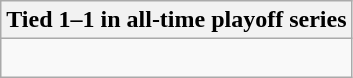<table class="wikitable collapsible collapsed">
<tr>
<th>Tied 1–1 in all-time playoff series</th>
</tr>
<tr>
<td><br>
</td>
</tr>
</table>
